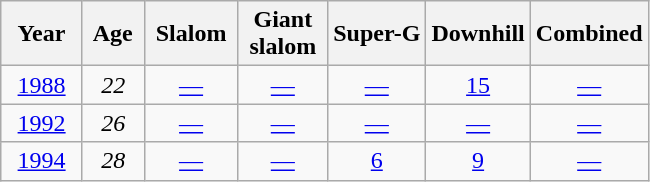<table class=wikitable style="text-align:center">
<tr>
<th>  Year  </th>
<th> Age </th>
<th> Slalom </th>
<th> Giant <br> slalom </th>
<th>Super-G</th>
<th>Downhill</th>
<th>Combined</th>
</tr>
<tr>
<td><a href='#'>1988</a></td>
<td><em>22</em></td>
<td><a href='#'>—</a></td>
<td><a href='#'>—</a></td>
<td><a href='#'>—</a></td>
<td><a href='#'>15</a></td>
<td><a href='#'>—</a></td>
</tr>
<tr>
<td><a href='#'>1992</a></td>
<td><em>26</em></td>
<td><a href='#'>—</a></td>
<td><a href='#'>—</a></td>
<td><a href='#'>—</a></td>
<td><a href='#'>—</a></td>
<td><a href='#'>—</a></td>
</tr>
<tr>
<td><a href='#'>1994</a></td>
<td><em>28</em></td>
<td><a href='#'>—</a></td>
<td><a href='#'>—</a></td>
<td><a href='#'>6</a></td>
<td><a href='#'>9</a></td>
<td><a href='#'>—</a></td>
</tr>
</table>
